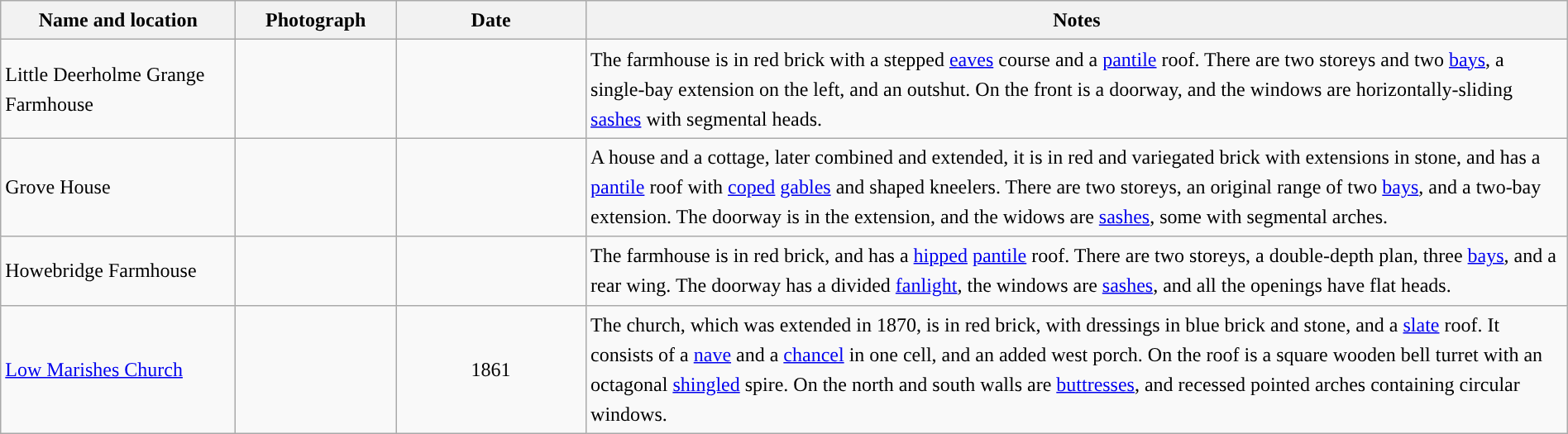<table class="wikitable sortable plainrowheaders" style="width:100%;border:0px;text-align:left;line-height:150%;">
<tr>
<th scope="col"  style="width:150px">Name and location</th>
<th scope="col"  style="width:100px" class="unsortable">Photograph</th>
<th scope="col"  style="width:120px">Date</th>
<th scope="col"  style="width:650px" class="unsortable">Notes</th>
</tr>
<tr>
<td>Little Deerholme Grange Farmhouse<br><small></small></td>
<td></td>
<td align="center"></td>
<td>The farmhouse is in red brick with a stepped <a href='#'>eaves</a> course and a <a href='#'>pantile</a> roof. There are two storeys and two <a href='#'>bays</a>, a single-bay extension on the left, and an outshut. On the front is a doorway, and the windows are horizontally-sliding <a href='#'>sashes</a> with segmental heads.</td>
</tr>
<tr>
<td>Grove House<br><small></small></td>
<td></td>
<td align="center"></td>
<td>A house and a cottage, later combined and extended, it is in red and variegated brick with extensions in stone, and has a <a href='#'>pantile</a> roof with <a href='#'>coped</a> <a href='#'>gables</a> and shaped kneelers. There are two storeys, an original range of two <a href='#'>bays</a>, and a two-bay extension. The doorway is in the extension, and the widows are <a href='#'>sashes</a>, some with segmental arches.</td>
</tr>
<tr>
<td>Howebridge Farmhouse<br><small></small></td>
<td></td>
<td align="center"></td>
<td>The farmhouse is in red brick, and has a <a href='#'>hipped</a> <a href='#'>pantile</a> roof. There are two storeys, a double-depth plan, three <a href='#'>bays</a>, and a rear wing. The doorway has a divided <a href='#'>fanlight</a>, the windows are <a href='#'>sashes</a>, and all the openings have flat heads.</td>
</tr>
<tr>
<td><a href='#'>Low Marishes Church</a><br><small></small></td>
<td></td>
<td align="center">1861</td>
<td>The church, which was extended in 1870, is in red brick, with dressings in blue brick and stone, and a <a href='#'>slate</a> roof. It consists of a <a href='#'>nave</a> and a <a href='#'>chancel</a> in one cell, and an added west porch. On the roof is a square wooden bell turret with an octagonal <a href='#'>shingled</a> spire. On the north and south walls are <a href='#'>buttresses</a>, and recessed pointed arches containing circular windows.</td>
</tr>
<tr>
</tr>
</table>
